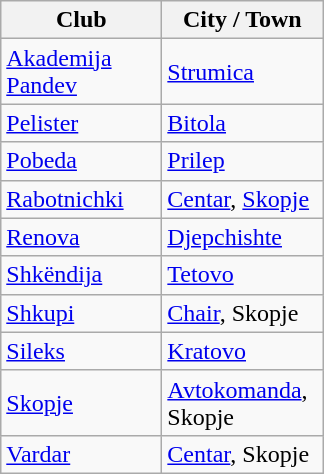<table class="wikitable sortable">
<tr>
<th width="100px">Club</th>
<th width="100px">City / Town</th>
</tr>
<tr>
<td><a href='#'>Akademija Pandev</a></td>
<td><a href='#'>Strumica</a></td>
</tr>
<tr>
<td><a href='#'>Pelister</a></td>
<td><a href='#'>Bitola</a></td>
</tr>
<tr>
<td><a href='#'>Pobeda</a></td>
<td><a href='#'>Prilep</a></td>
</tr>
<tr>
<td><a href='#'>Rabotnichki</a></td>
<td><a href='#'>Centar</a>, <a href='#'>Skopje</a></td>
</tr>
<tr>
<td><a href='#'>Renova</a></td>
<td><a href='#'>Djepchishte</a></td>
</tr>
<tr>
<td><a href='#'>Shkëndija</a></td>
<td><a href='#'>Tetovo</a></td>
</tr>
<tr>
<td><a href='#'>Shkupi</a></td>
<td><a href='#'>Chair</a>, Skopje</td>
</tr>
<tr>
<td><a href='#'>Sileks</a></td>
<td><a href='#'>Kratovo</a></td>
</tr>
<tr>
<td><a href='#'>Skopje</a></td>
<td><a href='#'>Avtokomanda</a>, Skopje</td>
</tr>
<tr>
<td><a href='#'>Vardar</a></td>
<td><a href='#'>Centar</a>, Skopje</td>
</tr>
</table>
